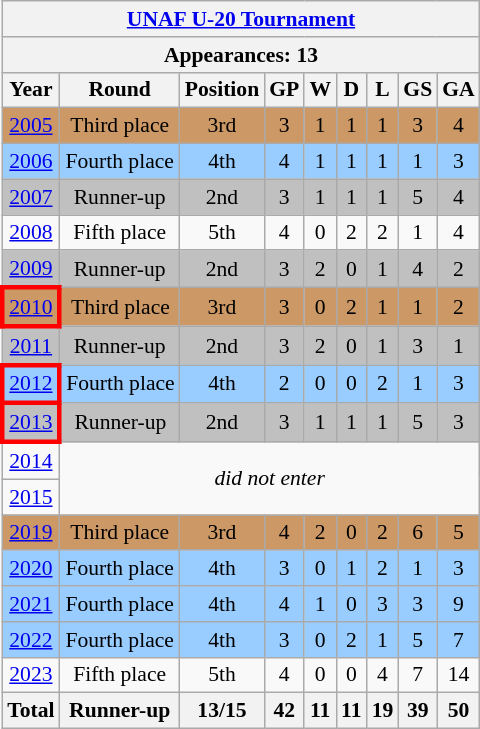<table class="wikitable" style="text-align: center;font-size:90%;">
<tr>
<th colspan=9><a href='#'>UNAF U-20 Tournament</a></th>
</tr>
<tr>
<th colspan=9>Appearances: 13</th>
</tr>
<tr>
<th>Year</th>
<th>Round</th>
<th>Position</th>
<th>GP</th>
<th>W</th>
<th>D</th>
<th>L</th>
<th>GS</th>
<th>GA</th>
</tr>
<tr style="background:#c96;">
<td> <a href='#'>2005</a></td>
<td>Third place</td>
<td>3rd</td>
<td>3</td>
<td>1</td>
<td>1</td>
<td>1</td>
<td>3</td>
<td>4</td>
</tr>
<tr bgcolor=#9acdff>
<td> <a href='#'>2006</a></td>
<td>Fourth place</td>
<td>4th</td>
<td>4</td>
<td>1</td>
<td>1</td>
<td>1</td>
<td>1</td>
<td>3</td>
</tr>
<tr bgcolor=silver>
<td> <a href='#'>2007</a></td>
<td>Runner-up</td>
<td>2nd</td>
<td>3</td>
<td>1</td>
<td>1</td>
<td>1</td>
<td>5</td>
<td>4</td>
</tr>
<tr>
<td> <a href='#'>2008</a></td>
<td>Fifth place</td>
<td>5th</td>
<td>4</td>
<td>0</td>
<td>2</td>
<td>2</td>
<td>1</td>
<td>4</td>
</tr>
<tr bgcolor=silver>
<td> <a href='#'>2009</a></td>
<td>Runner-up</td>
<td>2nd</td>
<td>3</td>
<td>2</td>
<td>0</td>
<td>1</td>
<td>4</td>
<td>2</td>
</tr>
<tr style="background:#c96;">
<td style="border: 3px solid red"> <a href='#'>2010</a></td>
<td>Third place</td>
<td>3rd</td>
<td>3</td>
<td>0</td>
<td>2</td>
<td>1</td>
<td>1</td>
<td>2</td>
</tr>
<tr bgcolor=silver>
<td> <a href='#'>2011</a></td>
<td>Runner-up</td>
<td>2nd</td>
<td>3</td>
<td>2</td>
<td>0</td>
<td>1</td>
<td>3</td>
<td>1</td>
</tr>
<tr bgcolor=#9acdff>
<td style="border: 3px solid red"> <a href='#'>2012</a></td>
<td>Fourth place</td>
<td>4th</td>
<td>2</td>
<td>0</td>
<td>0</td>
<td>2</td>
<td>1</td>
<td>3</td>
</tr>
<tr bgcolor=silver>
<td style="border: 3px solid red"> <a href='#'>2013</a></td>
<td>Runner-up</td>
<td>2nd</td>
<td>3</td>
<td>1</td>
<td>1</td>
<td>1</td>
<td>5</td>
<td>3</td>
</tr>
<tr>
<td> <a href='#'>2014</a></td>
<td colspan=8 rowspan=2><em>did not enter</em></td>
</tr>
<tr>
<td> <a href='#'>2015</a></td>
</tr>
<tr style="background:#c96;">
<td> <a href='#'>2019</a></td>
<td>Third place</td>
<td>3rd</td>
<td>4</td>
<td>2</td>
<td>0</td>
<td>2</td>
<td>6</td>
<td>5</td>
</tr>
<tr bgcolor=#9acdff>
<td> <a href='#'>2020</a></td>
<td>Fourth place</td>
<td>4th</td>
<td>3</td>
<td>0</td>
<td>1</td>
<td>2</td>
<td>1</td>
<td>3</td>
</tr>
<tr bgcolor=#9acdff>
<td> <a href='#'>2021</a></td>
<td>Fourth place</td>
<td>4th</td>
<td>4</td>
<td>1</td>
<td>0</td>
<td>3</td>
<td>3</td>
<td>9</td>
</tr>
<tr bgcolor=#9acdff>
<td> <a href='#'>2022</a></td>
<td>Fourth place</td>
<td>4th</td>
<td>3</td>
<td>0</td>
<td>2</td>
<td>1</td>
<td>5</td>
<td>7</td>
</tr>
<tr>
<td> <a href='#'>2023</a></td>
<td>Fifth place</td>
<td>5th</td>
<td>4</td>
<td>0</td>
<td>0</td>
<td>4</td>
<td>7</td>
<td>14</td>
</tr>
<tr>
<th>Total</th>
<th>Runner-up</th>
<th>13/15</th>
<th>42</th>
<th>11</th>
<th>11</th>
<th>19</th>
<th>39</th>
<th>50</th>
</tr>
</table>
